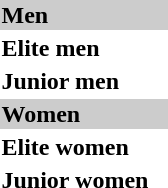<table>
<tr bgcolor="#cccccc">
<td colspan=4><strong>Men</strong></td>
</tr>
<tr>
<th scope=row style="text-align:left">Elite men</th>
<td></td>
<td></td>
<td></td>
</tr>
<tr>
<th scope=row style="text-align:left">Junior men</th>
<td></td>
<td></td>
<td></td>
</tr>
<tr bgcolor="#cccccc">
<td colspan=4><strong>Women</strong></td>
</tr>
<tr>
<th scope=row style="text-align:left">Elite women</th>
<td></td>
<td></td>
<td></td>
</tr>
<tr>
<th scope=row style="text-align:left">Junior women</th>
<td></td>
<td></td>
<td></td>
</tr>
</table>
